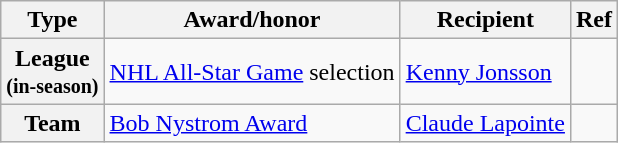<table class="wikitable">
<tr>
<th scope="col">Type</th>
<th scope="col">Award/honor</th>
<th scope="col">Recipient</th>
<th scope="col">Ref</th>
</tr>
<tr>
<th scope="row">League<br><small>(in-season)</small></th>
<td><a href='#'>NHL All-Star Game</a> selection</td>
<td><a href='#'>Kenny Jonsson</a></td>
<td></td>
</tr>
<tr>
<th scope="row">Team</th>
<td><a href='#'>Bob Nystrom Award</a></td>
<td><a href='#'>Claude Lapointe</a></td>
<td></td>
</tr>
</table>
